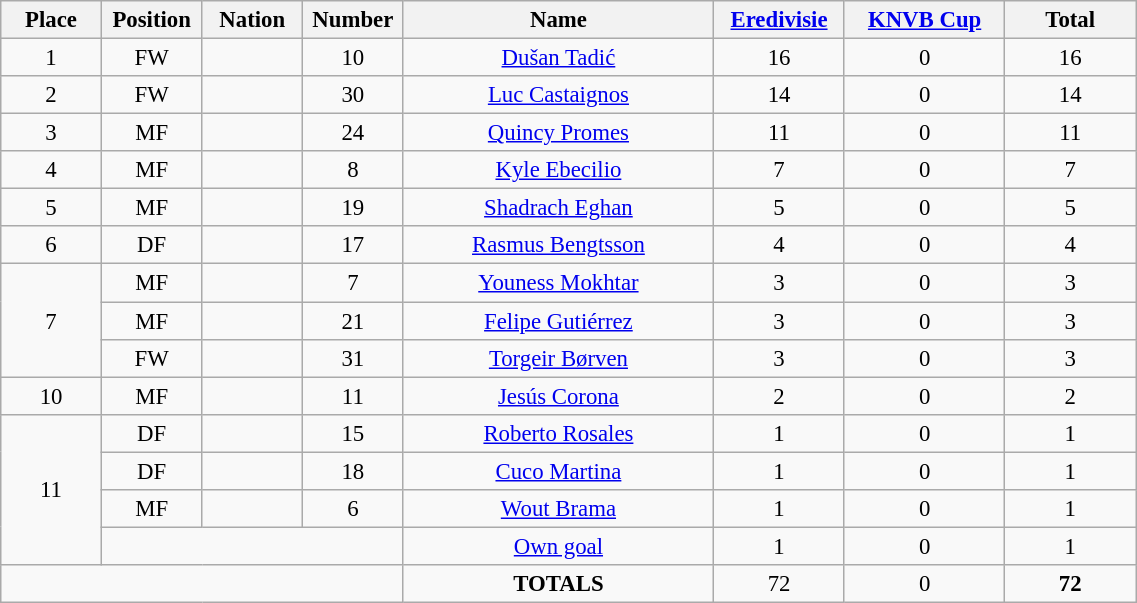<table class="wikitable" style="font-size: 95%; text-align: center;">
<tr>
<th width=60>Place</th>
<th width=60>Position</th>
<th width=60>Nation</th>
<th width=60>Number</th>
<th width=200>Name</th>
<th width=80><a href='#'>Eredivisie</a></th>
<th width=100><a href='#'>KNVB Cup</a></th>
<th width=80><strong>Total</strong></th>
</tr>
<tr>
<td>1</td>
<td>FW</td>
<td></td>
<td>10</td>
<td><a href='#'>Dušan Tadić</a></td>
<td>16</td>
<td>0</td>
<td>16</td>
</tr>
<tr>
<td>2</td>
<td>FW</td>
<td></td>
<td>30</td>
<td><a href='#'>Luc Castaignos</a></td>
<td>14</td>
<td>0</td>
<td>14</td>
</tr>
<tr>
<td>3</td>
<td>MF</td>
<td></td>
<td>24</td>
<td><a href='#'>Quincy Promes</a></td>
<td>11</td>
<td>0</td>
<td>11</td>
</tr>
<tr>
<td>4</td>
<td>MF</td>
<td></td>
<td>8</td>
<td><a href='#'>Kyle Ebecilio</a></td>
<td>7</td>
<td>0</td>
<td>7</td>
</tr>
<tr>
<td>5</td>
<td>MF</td>
<td></td>
<td>19</td>
<td><a href='#'>Shadrach Eghan</a></td>
<td>5</td>
<td>0</td>
<td>5</td>
</tr>
<tr>
<td>6</td>
<td>DF</td>
<td></td>
<td>17</td>
<td><a href='#'>Rasmus Bengtsson</a></td>
<td>4</td>
<td>0</td>
<td>4</td>
</tr>
<tr>
<td rowspan=3>7</td>
<td>MF</td>
<td></td>
<td>7</td>
<td><a href='#'>Youness Mokhtar</a></td>
<td>3</td>
<td>0</td>
<td>3</td>
</tr>
<tr>
<td>MF</td>
<td></td>
<td>21</td>
<td><a href='#'>Felipe Gutiérrez</a></td>
<td>3</td>
<td>0</td>
<td>3</td>
</tr>
<tr>
<td>FW</td>
<td></td>
<td>31</td>
<td><a href='#'>Torgeir Børven</a></td>
<td>3</td>
<td>0</td>
<td>3</td>
</tr>
<tr>
<td>10</td>
<td>MF</td>
<td></td>
<td>11</td>
<td><a href='#'>Jesús Corona</a></td>
<td>2</td>
<td>0</td>
<td>2</td>
</tr>
<tr>
<td rowspan=4>11</td>
<td>DF</td>
<td></td>
<td>15</td>
<td><a href='#'>Roberto Rosales</a></td>
<td>1</td>
<td>0</td>
<td>1</td>
</tr>
<tr>
<td>DF</td>
<td></td>
<td>18</td>
<td><a href='#'>Cuco Martina</a></td>
<td>1</td>
<td>0</td>
<td>1</td>
</tr>
<tr>
<td>MF</td>
<td></td>
<td>6</td>
<td><a href='#'>Wout Brama</a></td>
<td>1</td>
<td>0</td>
<td>1</td>
</tr>
<tr>
<td colspan=3></td>
<td><a href='#'>Own goal</a></td>
<td>1</td>
<td>0</td>
<td>1</td>
</tr>
<tr>
<td colspan=4></td>
<td><strong>TOTALS</strong></td>
<td>72</td>
<td>0</td>
<td><strong>72</strong></td>
</tr>
</table>
